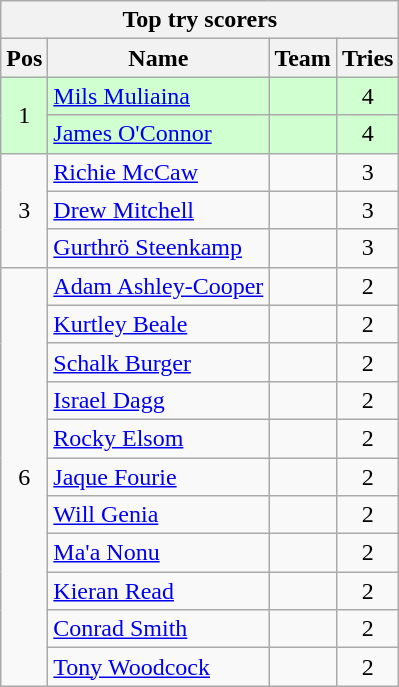<table class="wikitable" style="text-align:center">
<tr>
<th colspan=9>Top try scorers</th>
</tr>
<tr>
<th>Pos</th>
<th>Name</th>
<th>Team</th>
<th>Tries</th>
</tr>
<tr style="background:#d0ffd0">
<td rowspan="2">1</td>
<td style="text-align:left"><a href='#'>Mils Muliaina</a></td>
<td style="text-align:left"></td>
<td>4</td>
</tr>
<tr style="background:#d0ffd0">
<td style="text-align:left"><a href='#'>James O'Connor</a></td>
<td style="text-align:left"></td>
<td>4</td>
</tr>
<tr>
<td rowspan="3">3</td>
<td style="text-align:left"><a href='#'>Richie McCaw</a></td>
<td style="text-align:left"></td>
<td>3</td>
</tr>
<tr>
<td style="text-align:left"><a href='#'>Drew Mitchell</a></td>
<td style="text-align:left"></td>
<td>3</td>
</tr>
<tr>
<td style="text-align:left"><a href='#'>Gurthrö Steenkamp</a></td>
<td style="text-align:left"></td>
<td>3</td>
</tr>
<tr>
<td rowspan="11">6</td>
<td style="text-align:left"><a href='#'>Adam Ashley-Cooper</a></td>
<td style="text-align:left"></td>
<td>2</td>
</tr>
<tr>
<td style="text-align:left"><a href='#'>Kurtley Beale</a></td>
<td style="text-align:left"></td>
<td>2</td>
</tr>
<tr>
<td style="text-align:left"><a href='#'>Schalk Burger</a></td>
<td style="text-align:left"></td>
<td>2</td>
</tr>
<tr>
<td style="text-align:left"><a href='#'>Israel Dagg</a></td>
<td style="text-align:left"></td>
<td>2</td>
</tr>
<tr>
<td style="text-align:left"><a href='#'>Rocky Elsom</a></td>
<td style="text-align:left"></td>
<td>2</td>
</tr>
<tr>
<td style="text-align:left"><a href='#'>Jaque Fourie</a></td>
<td style="text-align:left"></td>
<td>2</td>
</tr>
<tr>
<td style="text-align:left"><a href='#'>Will Genia</a></td>
<td style="text-align:left"></td>
<td>2</td>
</tr>
<tr>
<td style="text-align:left"><a href='#'>Ma'a Nonu</a></td>
<td style="text-align:left"></td>
<td>2</td>
</tr>
<tr>
<td style="text-align:left"><a href='#'>Kieran Read</a></td>
<td style="text-align:left"></td>
<td>2</td>
</tr>
<tr>
<td style="text-align:left"><a href='#'>Conrad Smith</a></td>
<td style="text-align:left"></td>
<td>2</td>
</tr>
<tr>
<td style="text-align:left"><a href='#'>Tony Woodcock</a></td>
<td style="text-align:left"></td>
<td>2</td>
</tr>
</table>
